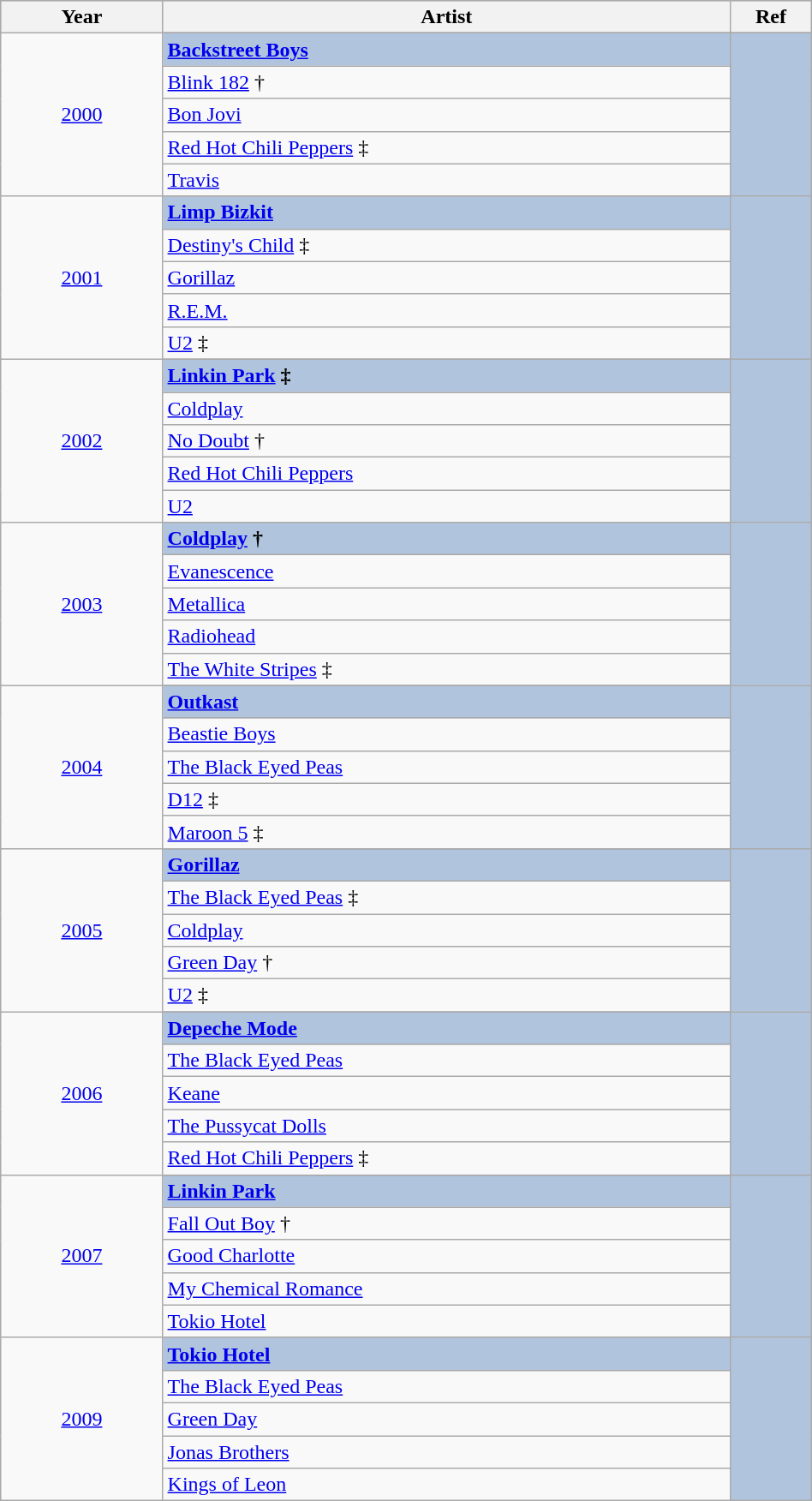<table class="wikitable" style="width:50%;">
<tr style="background:#bebebe;">
<th style="width:10%;">Year</th>
<th style="width:35%;">Artist</th>
<th style="width:5%;">Ref</th>
</tr>
<tr>
<td rowspan="6" align="center"><a href='#'>2000</a></td>
</tr>
<tr style="background:#B0C4DE">
<td><strong><a href='#'>Backstreet Boys</a></strong></td>
<td rowspan="6" align="center"></td>
</tr>
<tr>
<td><a href='#'>Blink 182</a> †</td>
</tr>
<tr>
<td><a href='#'>Bon Jovi</a></td>
</tr>
<tr>
<td><a href='#'>Red Hot Chili Peppers</a> ‡</td>
</tr>
<tr>
<td><a href='#'>Travis</a></td>
</tr>
<tr>
<td rowspan="6" align="center"><a href='#'>2001</a></td>
</tr>
<tr style="background:#B0C4DE">
<td><strong><a href='#'>Limp Bizkit</a></strong></td>
<td rowspan="6" align="center"></td>
</tr>
<tr>
<td><a href='#'>Destiny's Child</a> ‡</td>
</tr>
<tr>
<td><a href='#'>Gorillaz</a></td>
</tr>
<tr>
<td><a href='#'>R.E.M.</a></td>
</tr>
<tr>
<td><a href='#'>U2</a> ‡</td>
</tr>
<tr>
<td rowspan="6" align="center"><a href='#'>2002</a></td>
</tr>
<tr style="background:#B0C4DE">
<td><strong><a href='#'>Linkin Park</a> ‡</strong></td>
<td rowspan="6" align="center"></td>
</tr>
<tr>
<td><a href='#'>Coldplay</a></td>
</tr>
<tr>
<td><a href='#'>No Doubt</a> †</td>
</tr>
<tr>
<td><a href='#'>Red Hot Chili Peppers</a></td>
</tr>
<tr>
<td><a href='#'>U2</a></td>
</tr>
<tr>
<td rowspan="6" align="center"><a href='#'>2003</a></td>
</tr>
<tr style="background:#B0C4DE">
<td><strong><a href='#'>Coldplay</a> †</strong></td>
<td rowspan="6" align="center"></td>
</tr>
<tr>
<td><a href='#'>Evanescence</a></td>
</tr>
<tr>
<td><a href='#'>Metallica</a></td>
</tr>
<tr>
<td><a href='#'>Radiohead</a></td>
</tr>
<tr>
<td><a href='#'>The White Stripes</a> ‡</td>
</tr>
<tr>
<td rowspan="6" align="center"><a href='#'>2004</a></td>
</tr>
<tr style="background:#B0C4DE">
<td><strong><a href='#'>Outkast</a></strong></td>
<td rowspan="6" align="center"></td>
</tr>
<tr>
<td><a href='#'>Beastie Boys</a></td>
</tr>
<tr>
<td><a href='#'>The Black Eyed Peas</a></td>
</tr>
<tr>
<td><a href='#'>D12</a> ‡</td>
</tr>
<tr>
<td><a href='#'>Maroon 5</a> ‡</td>
</tr>
<tr>
<td rowspan="6" align="center"><a href='#'>2005</a></td>
</tr>
<tr style="background:#B0C4DE">
<td><strong><a href='#'>Gorillaz</a></strong></td>
<td rowspan="6" align="center"></td>
</tr>
<tr>
<td><a href='#'>The Black Eyed Peas</a> ‡</td>
</tr>
<tr>
<td><a href='#'>Coldplay</a></td>
</tr>
<tr>
<td><a href='#'>Green Day</a> †</td>
</tr>
<tr>
<td><a href='#'>U2</a> ‡</td>
</tr>
<tr>
<td rowspan="6" align="center"><a href='#'>2006</a></td>
</tr>
<tr style="background:#B0C4DE">
<td><strong><a href='#'>Depeche Mode</a></strong></td>
<td rowspan="6" align="center"></td>
</tr>
<tr>
<td><a href='#'>The Black Eyed Peas</a></td>
</tr>
<tr>
<td><a href='#'>Keane</a></td>
</tr>
<tr>
<td><a href='#'>The Pussycat Dolls</a></td>
</tr>
<tr>
<td><a href='#'>Red Hot Chili Peppers</a> ‡</td>
</tr>
<tr>
<td rowspan="6" align="center"><a href='#'>2007</a></td>
</tr>
<tr style="background:#B0C4DE">
<td><strong><a href='#'>Linkin Park</a></strong></td>
<td rowspan="6" align="center"></td>
</tr>
<tr>
<td><a href='#'>Fall Out Boy</a> †</td>
</tr>
<tr>
<td><a href='#'>Good Charlotte</a></td>
</tr>
<tr>
<td><a href='#'>My Chemical Romance</a></td>
</tr>
<tr>
<td><a href='#'>Tokio Hotel</a></td>
</tr>
<tr>
<td rowspan="6" align="center"><a href='#'>2009</a></td>
</tr>
<tr style="background:#B0C4DE">
<td><strong><a href='#'>Tokio Hotel</a></strong></td>
<td rowspan="6" align="center"></td>
</tr>
<tr>
<td><a href='#'>The Black Eyed Peas</a></td>
</tr>
<tr>
<td><a href='#'>Green Day</a></td>
</tr>
<tr>
<td><a href='#'>Jonas Brothers</a></td>
</tr>
<tr>
<td><a href='#'>Kings of Leon</a></td>
</tr>
</table>
